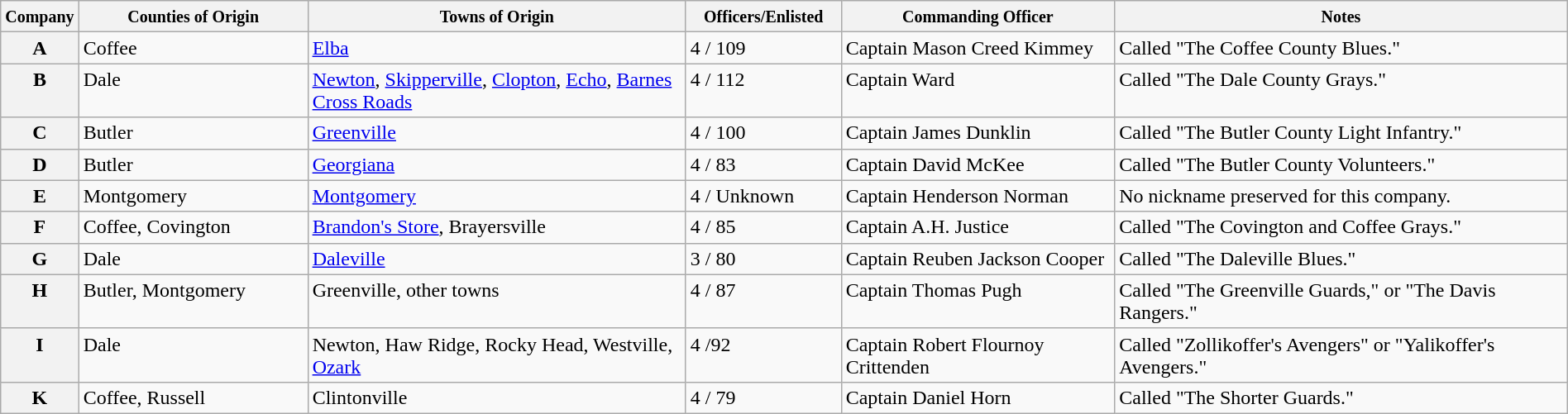<table class="wikitable sortable" style="width: 100%;">
<tr>
<th style="width:2%;"><small>Company</small></th>
<th style="width:15%;"><small>Counties of Origin</small></th>
<th style="width:25%;"><small>Towns of Origin</small></th>
<th style="width:10%;" class="unsortable"><small>Officers/Enlisted</small></th>
<th style="width:18%;" class="unsortable"><small>Commanding Officer</small></th>
<th style="width:35%;" class="unsortable"><small>Notes</small></th>
</tr>
<tr valign="top">
<th>A</th>
<td>Coffee</td>
<td><a href='#'>Elba</a></td>
<td>4 / 109</td>
<td>Captain Mason Creed Kimmey</td>
<td>Called "The Coffee County Blues."</td>
</tr>
<tr valign="top">
<th>B</th>
<td>Dale</td>
<td><a href='#'>Newton</a>, <a href='#'>Skipperville</a>, <a href='#'>Clopton</a>, <a href='#'>Echo</a>, <a href='#'>Barnes Cross Roads</a></td>
<td>4 / 112</td>
<td>Captain Ward</td>
<td>Called "The Dale County Grays."</td>
</tr>
<tr valign="top">
<th>C</th>
<td>Butler</td>
<td><a href='#'>Greenville</a></td>
<td>4 / 100</td>
<td>Captain James Dunklin</td>
<td>Called "The Butler County Light Infantry."</td>
</tr>
<tr valign="top">
<th>D</th>
<td>Butler</td>
<td><a href='#'>Georgiana</a></td>
<td>4 / 83</td>
<td>Captain David McKee</td>
<td>Called "The Butler County Volunteers."</td>
</tr>
<tr valign="top">
<th>E</th>
<td>Montgomery</td>
<td><a href='#'>Montgomery</a></td>
<td>4 / Unknown</td>
<td>Captain Henderson Norman</td>
<td>No nickname preserved for this company.</td>
</tr>
<tr valign="top">
<th>F</th>
<td>Coffee, Covington</td>
<td><a href='#'>Brandon's Store</a>, Brayersville</td>
<td>4 / 85</td>
<td>Captain A.H. Justice</td>
<td>Called "The Covington and Coffee Grays."</td>
</tr>
<tr valign="top">
<th>G</th>
<td>Dale</td>
<td><a href='#'>Daleville</a></td>
<td>3 / 80</td>
<td>Captain Reuben Jackson Cooper</td>
<td>Called "The Daleville Blues."</td>
</tr>
<tr valign="top">
<th>H</th>
<td>Butler, Montgomery</td>
<td>Greenville, other towns</td>
<td>4 / 87</td>
<td>Captain Thomas Pugh</td>
<td>Called "The Greenville Guards," or "The Davis Rangers."</td>
</tr>
<tr valign="top">
<th>I</th>
<td>Dale</td>
<td>Newton, Haw Ridge, Rocky Head, Westville, <a href='#'>Ozark</a></td>
<td>4 /92</td>
<td>Captain Robert Flournoy Crittenden</td>
<td>Called "Zollikoffer's Avengers" or "Yalikoffer's Avengers."</td>
</tr>
<tr valign="top">
<th>K</th>
<td>Coffee, Russell</td>
<td>Clintonville</td>
<td>4 / 79</td>
<td>Captain Daniel Horn</td>
<td>Called "The Shorter Guards."</td>
</tr>
</table>
